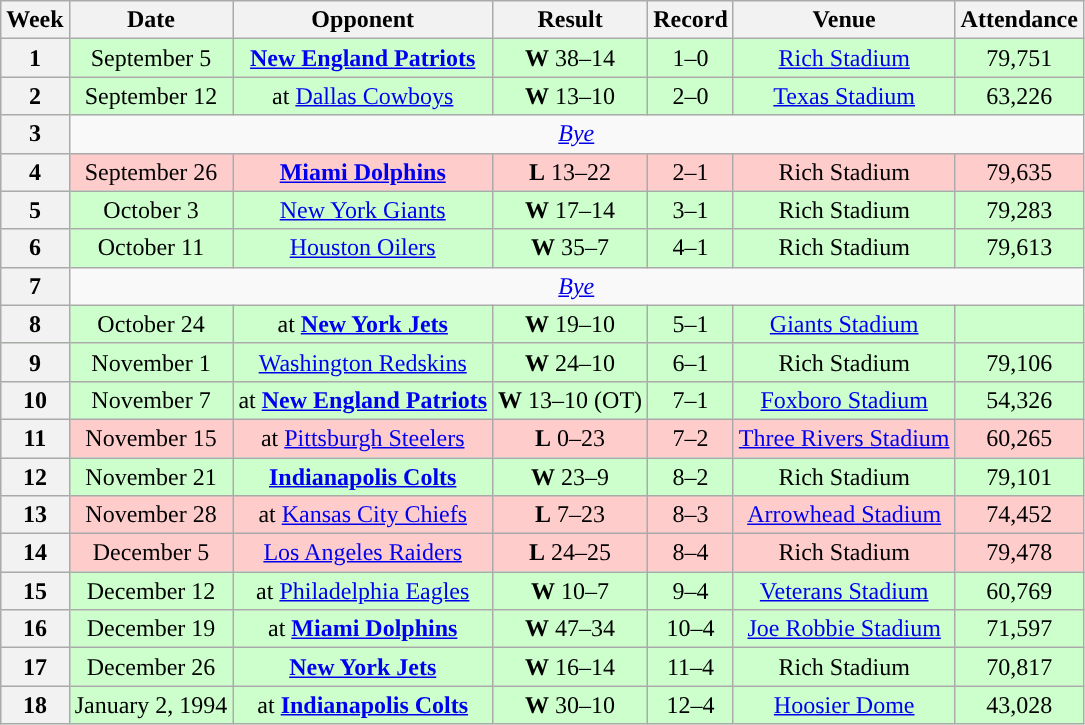<table class="wikitable" style="text-align:center">
<tr>
<th>Week</th>
<th>Date</th>
<th>Opponent</th>
<th>Result</th>
<th>Record</th>
<th>Venue</th>
<th>Attendance</th>
</tr>
<tr style="background:#cfc">
<th>1</th>
<td>September 5</td>
<td><strong><a href='#'>New England Patriots</a></strong></td>
<td><strong>W</strong> 38–14</td>
<td>1–0</td>
<td><a href='#'>Rich Stadium</a></td>
<td>79,751</td>
</tr>
<tr style="background:#cfc">
<th>2</th>
<td>September 12</td>
<td>at <a href='#'>Dallas Cowboys</a></td>
<td><strong>W</strong> 13–10</td>
<td>2–0</td>
<td><a href='#'>Texas Stadium</a></td>
<td>63,226</td>
</tr>
<tr>
<th>3</th>
<td colspan=6 align="center"><em><a href='#'>Bye</a></em></td>
</tr>
<tr style="background:#fcc">
<th>4</th>
<td>September 26</td>
<td><strong><a href='#'>Miami Dolphins</a></strong></td>
<td><strong>L</strong> 13–22</td>
<td>2–1</td>
<td>Rich Stadium</td>
<td>79,635</td>
</tr>
<tr style="background:#cfc">
<th>5</th>
<td>October 3</td>
<td><a href='#'>New York Giants</a></td>
<td><strong>W</strong> 17–14</td>
<td>3–1</td>
<td>Rich Stadium</td>
<td>79,283</td>
</tr>
<tr style="background:#cfc">
<th>6</th>
<td>October 11</td>
<td><a href='#'>Houston Oilers</a></td>
<td><strong>W</strong> 35–7</td>
<td>4–1</td>
<td>Rich Stadium</td>
<td>79,613</td>
</tr>
<tr>
<th>7</th>
<td colspan=6 align="center"><em><a href='#'>Bye</a></em></td>
</tr>
<tr style="background:#cfc">
<th>8</th>
<td>October 24</td>
<td>at <strong><a href='#'>New York Jets</a></strong></td>
<td><strong>W</strong> 19–10</td>
<td>5–1</td>
<td><a href='#'>Giants Stadium</a></td>
<td></td>
</tr>
<tr style="background:#cfc">
<th>9</th>
<td>November 1</td>
<td><a href='#'>Washington Redskins</a></td>
<td><strong>W</strong> 24–10</td>
<td>6–1</td>
<td>Rich Stadium</td>
<td>79,106</td>
</tr>
<tr style="background:#cfc">
<th>10</th>
<td>November 7</td>
<td>at <strong><a href='#'>New England Patriots</a></strong></td>
<td><strong>W</strong> 13–10 (OT)</td>
<td>7–1</td>
<td><a href='#'>Foxboro Stadium</a></td>
<td>54,326</td>
</tr>
<tr style="background:#fcc">
<th>11</th>
<td>November 15</td>
<td>at <a href='#'>Pittsburgh Steelers</a></td>
<td><strong>L</strong> 0–23</td>
<td>7–2</td>
<td><a href='#'>Three Rivers Stadium</a></td>
<td>60,265</td>
</tr>
<tr style="background:#cfc">
<th>12</th>
<td>November 21</td>
<td><strong><a href='#'>Indianapolis Colts</a></strong></td>
<td><strong>W</strong> 23–9</td>
<td>8–2</td>
<td>Rich Stadium</td>
<td>79,101</td>
</tr>
<tr style="background:#fcc">
<th>13</th>
<td>November 28</td>
<td>at <a href='#'>Kansas City Chiefs</a></td>
<td><strong>L</strong> 7–23</td>
<td>8–3</td>
<td><a href='#'>Arrowhead Stadium</a></td>
<td>74,452</td>
</tr>
<tr style="background:#fcc">
<th>14</th>
<td>December 5</td>
<td><a href='#'>Los Angeles Raiders</a></td>
<td><strong>L</strong> 24–25</td>
<td>8–4</td>
<td>Rich Stadium</td>
<td>79,478</td>
</tr>
<tr style="background:#cfc">
<th>15</th>
<td>December 12</td>
<td>at <a href='#'>Philadelphia Eagles</a></td>
<td><strong>W</strong> 10–7</td>
<td>9–4</td>
<td><a href='#'>Veterans Stadium</a></td>
<td>60,769</td>
</tr>
<tr style="background:#cfc">
<th>16</th>
<td>December 19</td>
<td>at <strong><a href='#'>Miami Dolphins</a></strong></td>
<td><strong>W</strong> 47–34</td>
<td>10–4</td>
<td><a href='#'>Joe Robbie Stadium</a></td>
<td>71,597</td>
</tr>
<tr style="background:#cfc">
<th>17</th>
<td>December 26</td>
<td><strong><a href='#'>New York Jets</a></strong></td>
<td><strong>W</strong> 16–14</td>
<td>11–4</td>
<td>Rich Stadium</td>
<td>70,817</td>
</tr>
<tr style="background:#cfc">
<th>18</th>
<td>January 2, 1994</td>
<td>at <strong><a href='#'>Indianapolis Colts</a></strong></td>
<td><strong>W</strong> 30–10</td>
<td>12–4</td>
<td><a href='#'>Hoosier Dome</a></td>
<td>43,028</td>
</tr>
</table>
